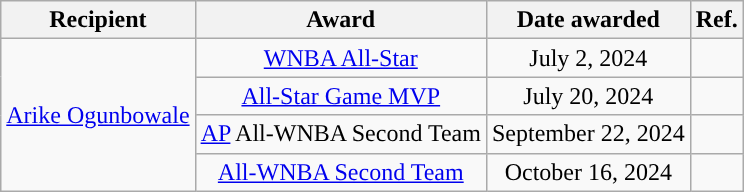<table class="wikitable sortable sortable" style="text-align: center">
<tr>
<th>Recipient</th>
<th>Award</th>
<th>Date awarded</th>
<th>Ref.</th>
</tr>
<tr>
<td rowspan=4><a href='#'>Arike Ogunbowale</a></td>
<td><a href='#'>WNBA All-Star</a></td>
<td>July 2, 2024</td>
<td></td>
</tr>
<tr>
<td><a href='#'>All-Star Game MVP</a></td>
<td>July 20, 2024</td>
<td></td>
</tr>
<tr>
<td><a href='#'>AP</a> All-WNBA Second Team</td>
<td>September 22, 2024</td>
<td></td>
</tr>
<tr>
<td><a href='#'>All-WNBA Second Team</a></td>
<td>October 16, 2024</td>
<td></td>
</tr>
</table>
